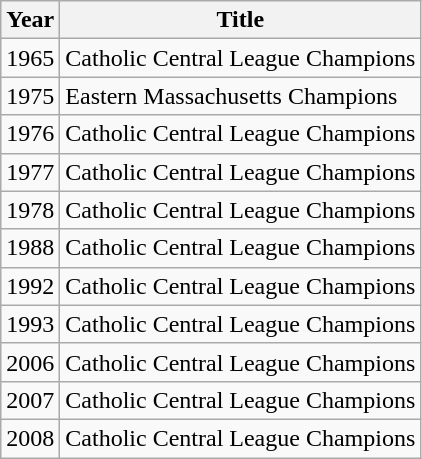<table class="wikitable mw-collapsible autocollapse">
<tr>
<th>Year</th>
<th>Title</th>
</tr>
<tr>
<td>1965</td>
<td>Catholic Central League Champions</td>
</tr>
<tr>
<td>1975</td>
<td>Eastern Massachusetts Champions</td>
</tr>
<tr>
<td>1976</td>
<td>Catholic Central League Champions</td>
</tr>
<tr>
<td>1977</td>
<td>Catholic Central League Champions</td>
</tr>
<tr>
<td>1978</td>
<td>Catholic Central League Champions</td>
</tr>
<tr>
<td>1988</td>
<td>Catholic Central League Champions</td>
</tr>
<tr>
<td>1992</td>
<td>Catholic Central League Champions</td>
</tr>
<tr>
<td>1993</td>
<td>Catholic Central League Champions</td>
</tr>
<tr>
<td>2006</td>
<td>Catholic Central League Champions</td>
</tr>
<tr>
<td>2007</td>
<td>Catholic Central League Champions</td>
</tr>
<tr>
<td>2008</td>
<td>Catholic Central League Champions</td>
</tr>
</table>
